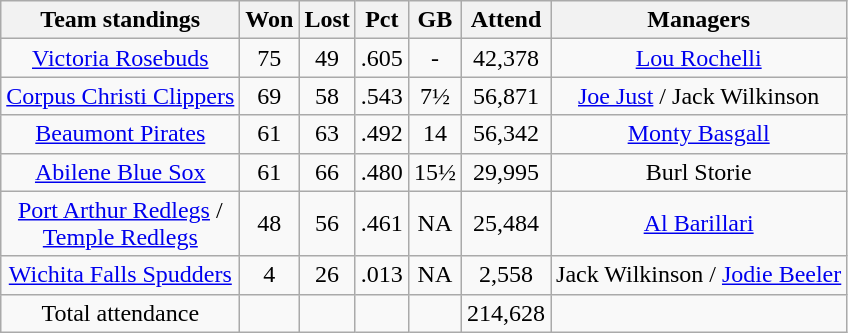<table class="wikitable" style="text-align:center">
<tr>
<th>Team standings</th>
<th>Won</th>
<th>Lost</th>
<th>Pct</th>
<th>GB</th>
<th>Attend</th>
<th>Managers</th>
</tr>
<tr>
<td><a href='#'>Victoria Rosebuds</a></td>
<td>75</td>
<td>49</td>
<td>.605</td>
<td>-</td>
<td>42,378</td>
<td><a href='#'>Lou Rochelli</a></td>
</tr>
<tr>
<td><a href='#'>Corpus Christi Clippers</a></td>
<td>69</td>
<td>58</td>
<td>.543</td>
<td>7½</td>
<td>56,871</td>
<td><a href='#'>Joe Just</a> / Jack Wilkinson</td>
</tr>
<tr>
<td><a href='#'>Beaumont Pirates</a></td>
<td>61</td>
<td>63</td>
<td>.492</td>
<td>14</td>
<td>56,342</td>
<td><a href='#'>Monty Basgall</a></td>
</tr>
<tr>
<td><a href='#'>Abilene Blue Sox</a></td>
<td>61</td>
<td>66</td>
<td>.480</td>
<td>15½</td>
<td>29,995</td>
<td>Burl Storie</td>
</tr>
<tr>
<td><a href='#'>Port Arthur Redlegs</a> /<br><a href='#'>Temple Redlegs</a></td>
<td>48</td>
<td>56</td>
<td>.461</td>
<td>NA</td>
<td>25,484</td>
<td><a href='#'>Al Barillari</a></td>
</tr>
<tr>
<td><a href='#'>Wichita Falls Spudders</a></td>
<td>4</td>
<td>26</td>
<td>.013</td>
<td>NA</td>
<td>2,558</td>
<td>Jack Wilkinson / <a href='#'>Jodie Beeler</a></td>
</tr>
<tr>
<td>Total attendance</td>
<td></td>
<td></td>
<td></td>
<td></td>
<td>214,628</td>
</tr>
</table>
